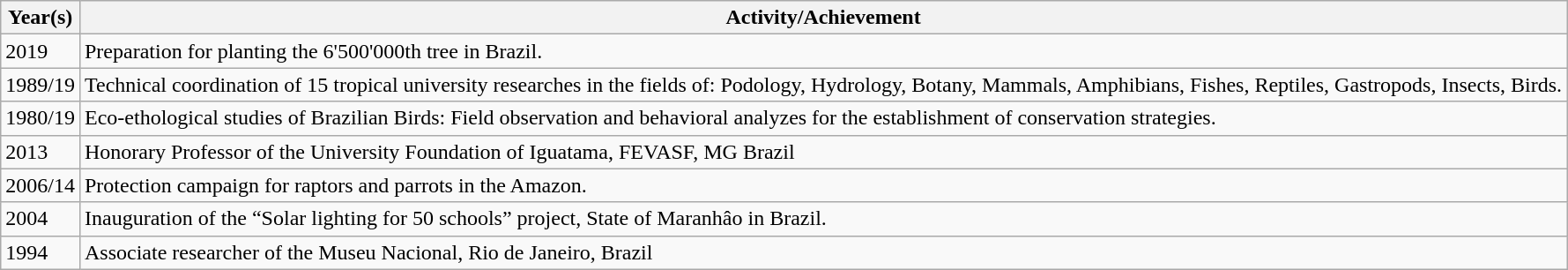<table class="wikitable">
<tr>
<th>Year(s)</th>
<th>Activity/Achievement</th>
</tr>
<tr>
<td>2019</td>
<td>Preparation for planting the 6'500'000th tree in Brazil.</td>
</tr>
<tr>
<td>1989/19</td>
<td>Technical coordination of 15 tropical university researches in the fields of: Podology, Hydrology, Botany, Mammals, Amphibians, Fishes, Reptiles, Gastropods, Insects, Birds.</td>
</tr>
<tr>
<td>1980/19</td>
<td>Eco-ethological studies of Brazilian Birds: Field observation and behavioral analyzes for the establishment of conservation strategies.</td>
</tr>
<tr>
<td>2013</td>
<td>Honorary Professor of the University Foundation of Iguatama, FEVASF, MG Brazil</td>
</tr>
<tr>
<td>2006/14</td>
<td>Protection campaign for raptors and parrots in the Amazon.</td>
</tr>
<tr>
<td>2004</td>
<td>Inauguration of the “Solar lighting for 50 schools” project, State of Maranhâo in Brazil.</td>
</tr>
<tr>
<td>1994</td>
<td>Associate researcher of the Museu Nacional, Rio de Janeiro, Brazil</td>
</tr>
</table>
